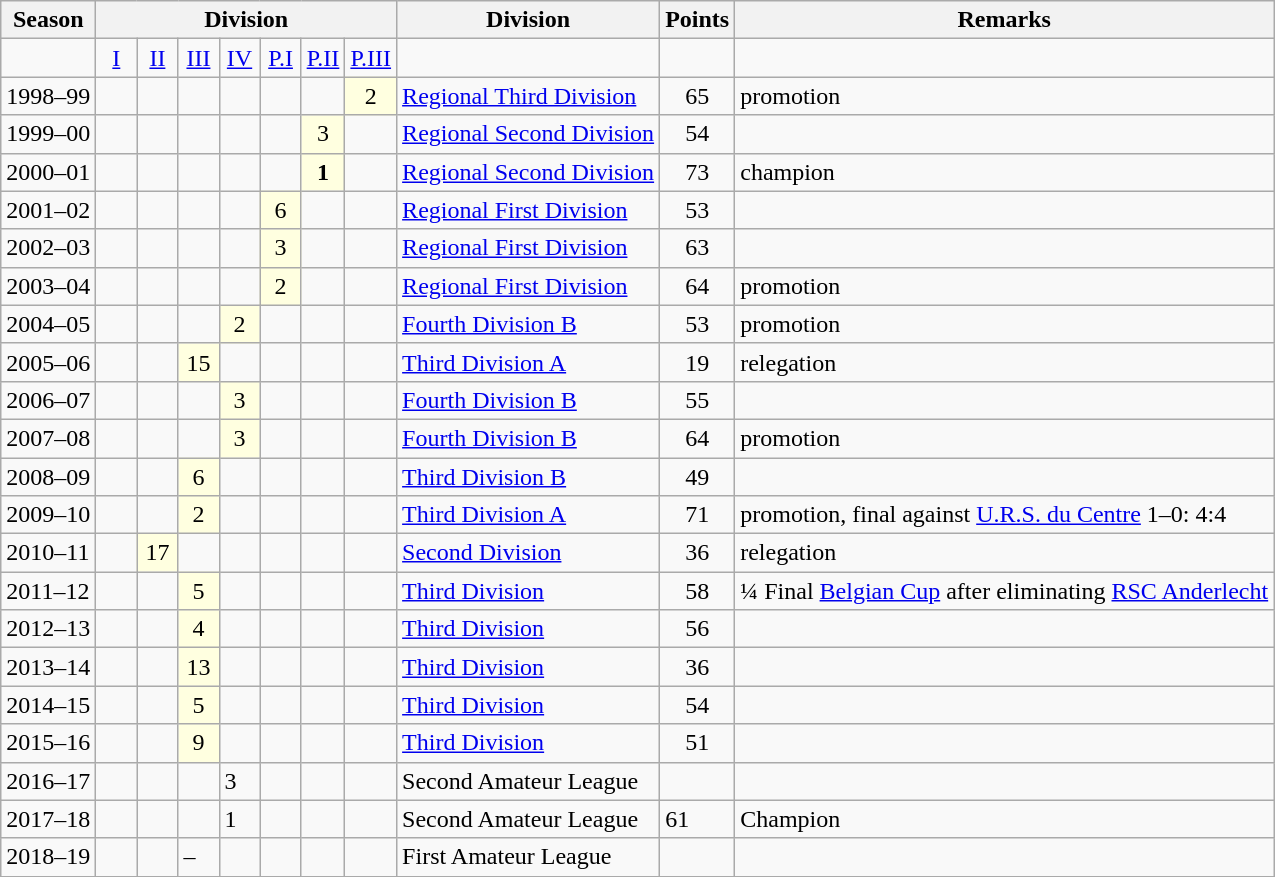<table class="wikitable">
<tr>
<th><strong>Season</strong></th>
<th colspan=7><strong>Division</strong></th>
<th><strong>Division</strong></th>
<th><strong>Points</strong></th>
<th><strong>Remarks</strong></th>
</tr>
<tr>
<td> </td>
<td style="width:20px; text-align:center;"><a href='#'>I</a></td>
<td style="width:20px; text-align:center;"><a href='#'>II</a></td>
<td style="width:20px; text-align:center;"><a href='#'>III</a></td>
<td style="width:20px; text-align:center;"><a href='#'>IV</a></td>
<td style="width:20px; text-align:center;"><a href='#'>P.I</a></td>
<td style="width:20px; text-align:center;"><a href='#'>P.II</a></td>
<td style="width:20px; text-align:center;"><a href='#'>P.III</a></td>
<td> </td>
<td> </td>
<td> </td>
</tr>
<tr>
<td>1998–99</td>
<td> </td>
<td> </td>
<td> </td>
<td> </td>
<td> </td>
<td> </td>
<td style="text-align:center; background:#ffffe0;">2</td>
<td><a href='#'>Regional Third Division</a></td>
<td align=center>65</td>
<td>promotion</td>
</tr>
<tr>
<td>1999–00</td>
<td> </td>
<td> </td>
<td> </td>
<td> </td>
<td> </td>
<td style="text-align:center; background:#ffffe0;">3</td>
<td> </td>
<td><a href='#'>Regional Second Division</a></td>
<td align=center>54</td>
<td></td>
</tr>
<tr>
<td>2000–01</td>
<td> </td>
<td> </td>
<td> </td>
<td> </td>
<td> </td>
<td style="text-align:center; background:#ffffe0;"><strong>1</strong></td>
<td> </td>
<td><a href='#'>Regional Second Division</a></td>
<td align=center>73</td>
<td>champion</td>
</tr>
<tr>
<td>2001–02</td>
<td> </td>
<td> </td>
<td> </td>
<td> </td>
<td style="text-align:center; background:#ffffe0;">6</td>
<td> </td>
<td> </td>
<td><a href='#'>Regional First Division</a></td>
<td align=center>53</td>
<td></td>
</tr>
<tr>
<td>2002–03</td>
<td> </td>
<td> </td>
<td> </td>
<td> </td>
<td style="text-align:center; background:#ffffe0;">3</td>
<td> </td>
<td> </td>
<td><a href='#'>Regional First Division</a></td>
<td align=center>63</td>
<td></td>
</tr>
<tr>
<td>2003–04</td>
<td> </td>
<td> </td>
<td> </td>
<td> </td>
<td style="text-align:center; background:#ffffe0;">2</td>
<td> </td>
<td> </td>
<td><a href='#'>Regional First Division</a></td>
<td align=center>64</td>
<td>promotion</td>
</tr>
<tr>
<td>2004–05</td>
<td> </td>
<td> </td>
<td> </td>
<td style="text-align:center; background:#ffffe0;">2</td>
<td> </td>
<td> </td>
<td> </td>
<td><a href='#'>Fourth Division B</a></td>
<td align=center>53</td>
<td>promotion</td>
</tr>
<tr>
<td>2005–06</td>
<td> </td>
<td> </td>
<td style="text-align:center; background:#ffffe0;">15</td>
<td> </td>
<td> </td>
<td> </td>
<td> </td>
<td><a href='#'>Third Division A</a></td>
<td align=center>19</td>
<td>relegation</td>
</tr>
<tr>
<td>2006–07</td>
<td> </td>
<td> </td>
<td> </td>
<td style="text-align:center; background:#ffffe0;">3</td>
<td> </td>
<td> </td>
<td> </td>
<td><a href='#'>Fourth Division B</a></td>
<td align=center>55</td>
<td></td>
</tr>
<tr>
<td>2007–08</td>
<td> </td>
<td> </td>
<td> </td>
<td style="text-align:center; background:#ffffe0;">3</td>
<td> </td>
<td> </td>
<td> </td>
<td><a href='#'>Fourth Division B</a></td>
<td align=center>64</td>
<td>promotion</td>
</tr>
<tr>
<td>2008–09</td>
<td> </td>
<td> </td>
<td style="text-align:center; background:#ffffe0;">6</td>
<td> </td>
<td> </td>
<td> </td>
<td> </td>
<td><a href='#'>Third Division B</a></td>
<td align=center>49</td>
<td></td>
</tr>
<tr>
<td>2009–10</td>
<td> </td>
<td> </td>
<td style="text-align:center; background:#ffffe0;">2</td>
<td> </td>
<td> </td>
<td> </td>
<td> </td>
<td><a href='#'>Third Division A</a></td>
<td align=center>71</td>
<td>promotion, final against <a href='#'>U.R.S. du Centre</a> 1–0: 4:4</td>
</tr>
<tr>
<td>2010–11</td>
<td> </td>
<td style="text-align:center; background:#ffffe0;">17</td>
<td> </td>
<td> </td>
<td> </td>
<td> </td>
<td> </td>
<td><a href='#'>Second Division</a></td>
<td align=center>36</td>
<td>relegation</td>
</tr>
<tr>
<td>2011–12</td>
<td> </td>
<td> </td>
<td style="text-align:center; background:#ffffe0;">5</td>
<td> </td>
<td> </td>
<td> </td>
<td> </td>
<td><a href='#'>Third Division</a></td>
<td align=center>58</td>
<td>¼ Final <a href='#'>Belgian Cup</a> after eliminating <a href='#'>RSC Anderlecht</a></td>
</tr>
<tr>
<td>2012–13</td>
<td> </td>
<td> </td>
<td style="text-align:center; background:#ffffe0;">4</td>
<td> </td>
<td> </td>
<td> </td>
<td> </td>
<td><a href='#'>Third Division</a></td>
<td align=center>56</td>
<td></td>
</tr>
<tr>
<td>2013–14</td>
<td> </td>
<td> </td>
<td style="text-align:center; background:#ffffe0;">13</td>
<td> </td>
<td> </td>
<td> </td>
<td> </td>
<td><a href='#'>Third Division</a></td>
<td align=center>36</td>
<td></td>
</tr>
<tr>
<td>2014–15</td>
<td> </td>
<td> </td>
<td style="text-align:center; background:#ffffe0;">5</td>
<td> </td>
<td> </td>
<td> </td>
<td> </td>
<td><a href='#'>Third Division</a></td>
<td align=center>54</td>
<td></td>
</tr>
<tr>
<td>2015–16</td>
<td> </td>
<td> </td>
<td style="text-align:center; background:#ffffe0;">9</td>
<td> </td>
<td> </td>
<td> </td>
<td> </td>
<td><a href='#'>Third Division</a></td>
<td align=center>51</td>
<td></td>
</tr>
<tr>
<td>2016–17</td>
<td></td>
<td></td>
<td></td>
<td>3</td>
<td></td>
<td></td>
<td></td>
<td>Second Amateur League</td>
<td></td>
<td></td>
</tr>
<tr>
<td>2017–18</td>
<td></td>
<td></td>
<td></td>
<td>1</td>
<td></td>
<td></td>
<td></td>
<td>Second Amateur League</td>
<td>61</td>
<td>Champion</td>
</tr>
<tr>
<td>2018–19</td>
<td></td>
<td></td>
<td>–</td>
<td></td>
<td></td>
<td></td>
<td></td>
<td>First Amateur League</td>
<td></td>
<td></td>
</tr>
<tr>
</tr>
</table>
